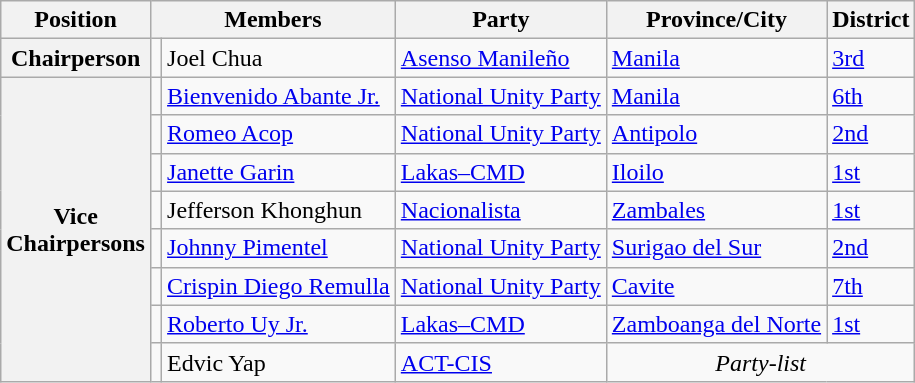<table class="wikitable" style="font-size: 100%;">
<tr>
<th>Position</th>
<th colspan="2">Members</th>
<th>Party</th>
<th>Province/City</th>
<th>District</th>
</tr>
<tr>
<th>Chairperson</th>
<td></td>
<td>Joel Chua</td>
<td><a href='#'>Asenso Manileño</a></td>
<td><a href='#'>Manila</a></td>
<td><a href='#'>3rd</a></td>
</tr>
<tr>
<th rowspan="8">Vice<br>Chairpersons</th>
<td></td>
<td><a href='#'>Bienvenido Abante Jr.</a></td>
<td><a href='#'>National Unity Party</a></td>
<td><a href='#'>Manila</a></td>
<td><a href='#'>6th</a></td>
</tr>
<tr>
<td></td>
<td><a href='#'>Romeo Acop</a></td>
<td><a href='#'>National Unity Party</a></td>
<td><a href='#'>Antipolo</a></td>
<td><a href='#'>2nd</a></td>
</tr>
<tr>
<td></td>
<td><a href='#'>Janette Garin</a></td>
<td><a href='#'>Lakas–CMD</a></td>
<td><a href='#'>Iloilo</a></td>
<td><a href='#'>1st</a></td>
</tr>
<tr>
<td></td>
<td>Jefferson Khonghun</td>
<td><a href='#'>Nacionalista</a></td>
<td><a href='#'>Zambales</a></td>
<td><a href='#'>1st</a></td>
</tr>
<tr>
<td></td>
<td><a href='#'>Johnny Pimentel</a></td>
<td><a href='#'>National Unity Party</a></td>
<td><a href='#'>Surigao del Sur</a></td>
<td><a href='#'>2nd</a></td>
</tr>
<tr>
<td></td>
<td><a href='#'>Crispin Diego Remulla</a></td>
<td><a href='#'>National Unity Party</a></td>
<td><a href='#'>Cavite</a></td>
<td><a href='#'>7th</a></td>
</tr>
<tr>
<td></td>
<td><a href='#'>Roberto Uy Jr.</a></td>
<td><a href='#'>Lakas–CMD</a></td>
<td><a href='#'>Zamboanga del Norte</a></td>
<td><a href='#'>1st</a></td>
</tr>
<tr>
<td></td>
<td>Edvic Yap</td>
<td><a href='#'>ACT-CIS</a></td>
<td align="center" colspan="2"><em>Party-list</em></td>
</tr>
</table>
